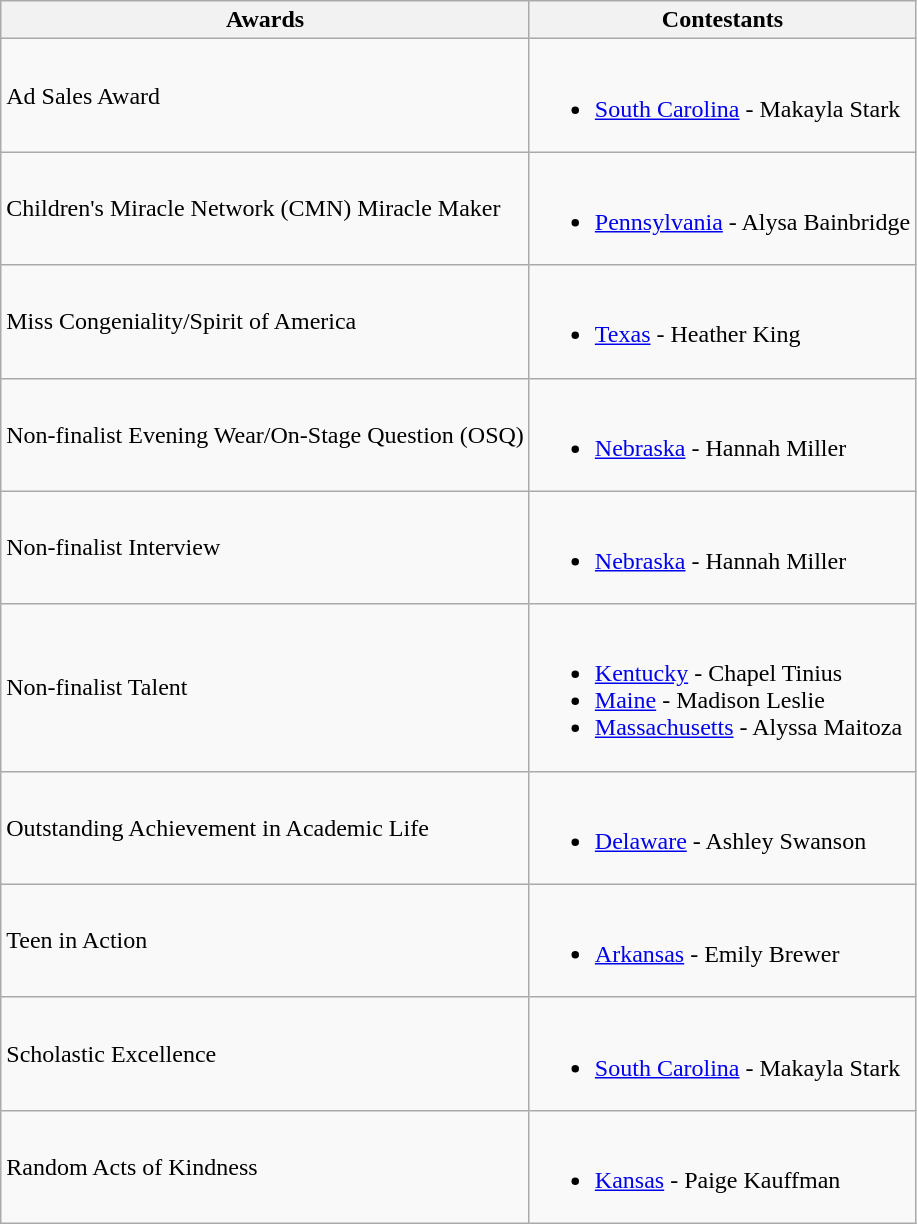<table class="wikitable">
<tr>
<th>Awards</th>
<th>Contestants</th>
</tr>
<tr>
<td>Ad Sales Award</td>
<td><br><ul><li> <a href='#'>South Carolina</a> - Makayla Stark</li></ul></td>
</tr>
<tr>
<td>Children's Miracle Network (CMN) Miracle Maker</td>
<td><br><ul><li> <a href='#'>Pennsylvania</a> - Alysa Bainbridge</li></ul></td>
</tr>
<tr>
<td>Miss Congeniality/Spirit of America</td>
<td><br><ul><li> <a href='#'>Texas</a> - Heather King</li></ul></td>
</tr>
<tr>
<td>Non-finalist Evening Wear/On-Stage Question (OSQ)</td>
<td><br><ul><li> <a href='#'>Nebraska</a> - Hannah Miller</li></ul></td>
</tr>
<tr>
<td>Non-finalist Interview</td>
<td><br><ul><li> <a href='#'>Nebraska</a> - Hannah Miller</li></ul></td>
</tr>
<tr>
<td>Non-finalist Talent</td>
<td><br><ul><li> <a href='#'>Kentucky</a> - Chapel Tinius</li><li> <a href='#'>Maine</a> - Madison Leslie</li><li> <a href='#'>Massachusetts</a> - Alyssa Maitoza</li></ul></td>
</tr>
<tr>
<td>Outstanding Achievement in Academic Life</td>
<td><br><ul><li> <a href='#'>Delaware</a> - Ashley Swanson</li></ul></td>
</tr>
<tr>
<td>Teen in Action</td>
<td><br><ul><li> <a href='#'>Arkansas</a> - Emily Brewer</li></ul></td>
</tr>
<tr>
<td>Scholastic Excellence</td>
<td><br><ul><li> <a href='#'>South Carolina</a> - Makayla Stark</li></ul></td>
</tr>
<tr>
<td>Random Acts of Kindness</td>
<td><br><ul><li> <a href='#'>Kansas</a> - Paige Kauffman</li></ul></td>
</tr>
</table>
